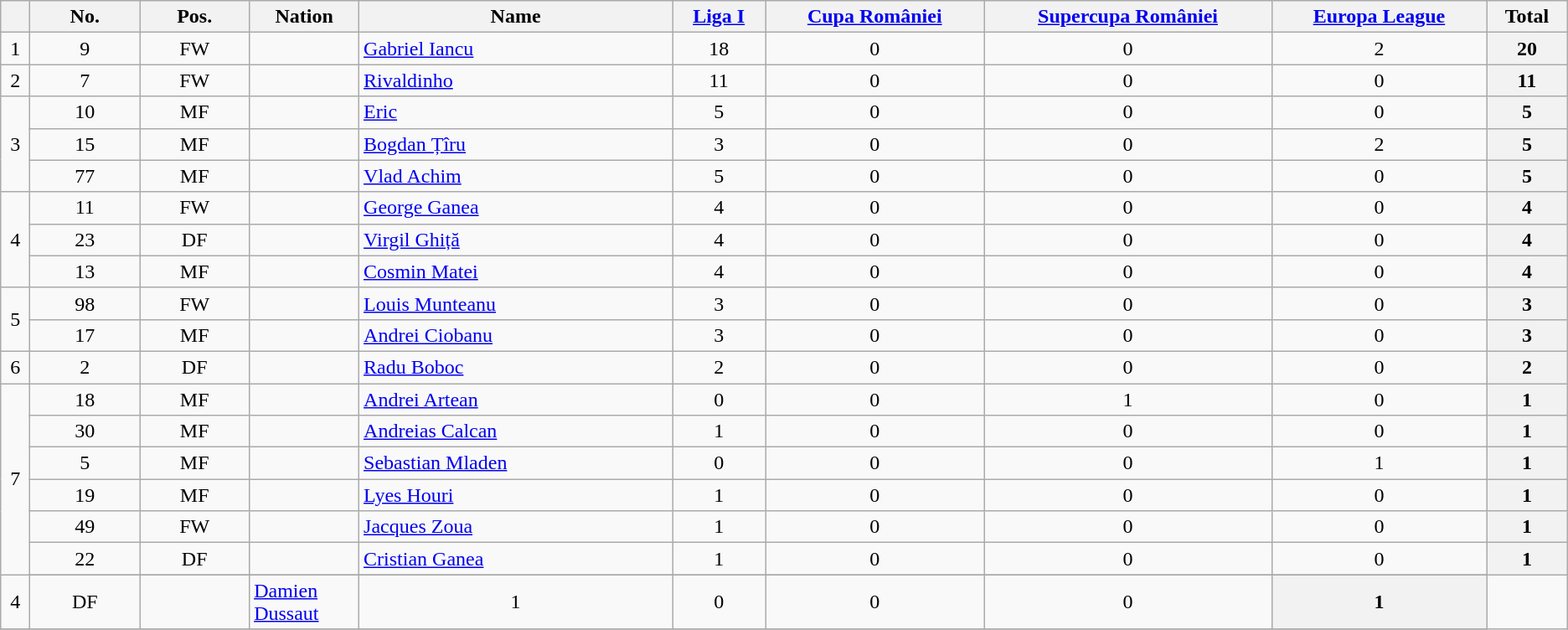<table class="wikitable sortable" style="text-align:center;">
<tr>
<th></th>
<th style="width:7%;">No.</th>
<th style="width:7%;">Pos.</th>
<th style="width:7%;">Nation</th>
<th style="width:20%;"><strong>Name</strong></th>
<th><a href='#'>Liga I</a></th>
<th><a href='#'>Cupa României</a></th>
<th><a href='#'>Supercupa României</a></th>
<th><a href='#'>Europa League</a></th>
<th>Total</th>
</tr>
<tr>
<td>1</td>
<td>9</td>
<td>FW</td>
<td></td>
<td style="text-align:left;"><a href='#'>Gabriel Iancu</a></td>
<td>18</td>
<td>0</td>
<td>0</td>
<td>2</td>
<th>20</th>
</tr>
<tr>
<td>2</td>
<td>7</td>
<td>FW</td>
<td></td>
<td style="text-align:left;"><a href='#'>Rivaldinho</a></td>
<td>11</td>
<td>0</td>
<td>0</td>
<td>0</td>
<th>11</th>
</tr>
<tr>
<td rowspan="3">3</td>
<td>10</td>
<td>MF</td>
<td></td>
<td style="text-align:left;"><a href='#'>Eric</a></td>
<td>5</td>
<td>0</td>
<td>0</td>
<td>0</td>
<th>5</th>
</tr>
<tr>
<td>15</td>
<td>MF</td>
<td></td>
<td style="text-align:left;"><a href='#'>Bogdan Țîru</a></td>
<td>3</td>
<td>0</td>
<td>0</td>
<td>2</td>
<th>5</th>
</tr>
<tr>
<td>77</td>
<td>MF</td>
<td></td>
<td style="text-align:left;"><a href='#'>Vlad Achim</a></td>
<td>5</td>
<td>0</td>
<td>0</td>
<td>0</td>
<th>5</th>
</tr>
<tr>
<td rowspan="3">4</td>
<td>11</td>
<td>FW</td>
<td></td>
<td style="text-align:left;"><a href='#'>George Ganea</a></td>
<td>4</td>
<td>0</td>
<td>0</td>
<td>0</td>
<th>4</th>
</tr>
<tr>
<td>23</td>
<td>DF</td>
<td></td>
<td style="text-align:left;"><a href='#'>Virgil Ghiță</a></td>
<td>4</td>
<td>0</td>
<td>0</td>
<td>0</td>
<th>4</th>
</tr>
<tr>
<td>13</td>
<td>MF</td>
<td></td>
<td style="text-align:left;"><a href='#'>Cosmin Matei</a></td>
<td>4</td>
<td>0</td>
<td>0</td>
<td>0</td>
<th>4</th>
</tr>
<tr>
<td rowspan="2">5</td>
<td>98</td>
<td>FW</td>
<td></td>
<td style="text-align:left;"><a href='#'>Louis Munteanu</a></td>
<td>3</td>
<td>0</td>
<td>0</td>
<td>0</td>
<th>3</th>
</tr>
<tr>
<td>17</td>
<td>MF</td>
<td></td>
<td style="text-align:left;"><a href='#'>Andrei Ciobanu</a></td>
<td>3</td>
<td>0</td>
<td>0</td>
<td>0</td>
<th>3</th>
</tr>
<tr>
<td>6</td>
<td>2</td>
<td>DF</td>
<td></td>
<td style="text-align:left;"><a href='#'>Radu Boboc</a></td>
<td>2</td>
<td>0</td>
<td>0</td>
<td>0</td>
<th>2</th>
</tr>
<tr>
<td rowspan="7">7</td>
<td>18</td>
<td>MF</td>
<td></td>
<td style="text-align:left;"><a href='#'>Andrei Artean</a></td>
<td>0</td>
<td>0</td>
<td>1</td>
<td>0</td>
<th>1</th>
</tr>
<tr>
<td>30</td>
<td>MF</td>
<td></td>
<td style="text-align:left;"><a href='#'>Andreias Calcan</a></td>
<td>1</td>
<td>0</td>
<td>0</td>
<td>0</td>
<th>1</th>
</tr>
<tr>
<td>5</td>
<td>MF</td>
<td></td>
<td style="text-align:left;"><a href='#'>Sebastian Mladen</a></td>
<td>0</td>
<td>0</td>
<td>0</td>
<td>1</td>
<th>1</th>
</tr>
<tr>
<td>19</td>
<td>MF</td>
<td></td>
<td style="text-align:left;"><a href='#'>Lyes Houri</a></td>
<td>1</td>
<td>0</td>
<td>0</td>
<td>0</td>
<th>1</th>
</tr>
<tr>
<td>49</td>
<td>FW</td>
<td></td>
<td style="text-align:left;"><a href='#'>Jacques Zoua</a></td>
<td>1</td>
<td>0</td>
<td>0</td>
<td>0</td>
<th>1</th>
</tr>
<tr>
<td>22</td>
<td>DF</td>
<td></td>
<td style="text-align:left;"><a href='#'>Cristian Ganea</a></td>
<td>1</td>
<td>0</td>
<td>0</td>
<td>0</td>
<th>1</th>
</tr>
<tr>
</tr>
<tr>
<td>4</td>
<td>DF</td>
<td></td>
<td style="text-align:left;"><a href='#'>Damien Dussaut</a></td>
<td>1</td>
<td>0</td>
<td>0</td>
<td>0</td>
<th>1</th>
</tr>
<tr>
</tr>
</table>
